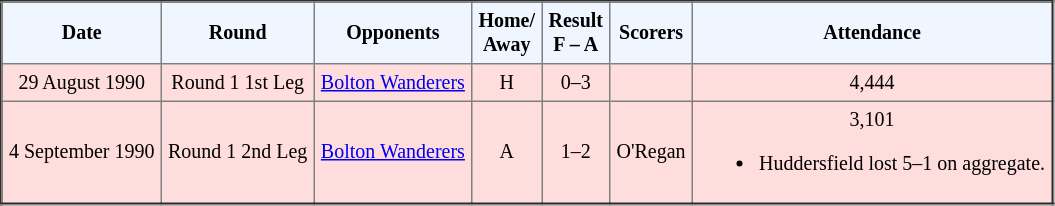<table border="2" cellpadding="4" style="border-collapse:collapse; text-align:center; font-size:smaller;">
<tr style="background:#f0f6ff;">
<th><strong>Date</strong></th>
<th><strong>Round</strong></th>
<th><strong>Opponents</strong></th>
<th><strong>Home/<br>Away</strong></th>
<th><strong>Result<br>F – A</strong></th>
<th><strong>Scorers</strong></th>
<th><strong>Attendance</strong></th>
</tr>
<tr bgcolor="#ffdddd">
<td>29 August 1990</td>
<td>Round 1 1st Leg</td>
<td><a href='#'>Bolton Wanderers</a></td>
<td>H</td>
<td>0–3</td>
<td></td>
<td>4,444</td>
</tr>
<tr bgcolor="#ffdddd">
<td>4 September 1990</td>
<td>Round 1 2nd Leg</td>
<td><a href='#'>Bolton Wanderers</a></td>
<td>A</td>
<td>1–2</td>
<td>O'Regan</td>
<td>3,101<br><ul><li>Huddersfield lost 5–1 on aggregate.</li></ul></td>
</tr>
</table>
